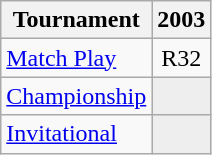<table class="wikitable" style="text-align:center;">
<tr>
<th>Tournament</th>
<th>2003</th>
</tr>
<tr>
<td align="left"><a href='#'>Match Play</a></td>
<td>R32</td>
</tr>
<tr>
<td align="left"><a href='#'>Championship</a></td>
<td style="background:#eeeeee;"></td>
</tr>
<tr>
<td align="left"><a href='#'>Invitational</a></td>
<td style="background:#eeeeee;"></td>
</tr>
</table>
